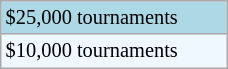<table class="wikitable" style="font-size:85%;" width=12%>
<tr style="background:lightblue;">
<td>$25,000 tournaments</td>
</tr>
<tr style="background:#f0f8ff;">
<td>$10,000 tournaments</td>
</tr>
</table>
